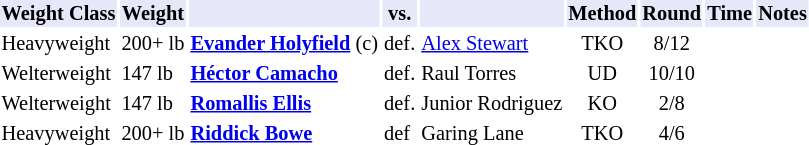<table class="toccolours" style="font-size: 85%;">
<tr>
<th style="background:#e6e8fa; color:#000; text-align:center;">Weight Class</th>
<th style="background:#e6e8fa; color:#000; text-align:center;">Weight</th>
<th style="background:#e6e8fa; color:#000; text-align:center;"></th>
<th style="background:#e6e8fa; color:#000; text-align:center;">vs.</th>
<th style="background:#e6e8fa; color:#000; text-align:center;"></th>
<th style="background:#e6e8fa; color:#000; text-align:center;">Method</th>
<th style="background:#e6e8fa; color:#000; text-align:center;">Round</th>
<th style="background:#e6e8fa; color:#000; text-align:center;">Time</th>
<th style="background:#e6e8fa; color:#000; text-align:center;">Notes</th>
</tr>
<tr>
<td>Heavyweight</td>
<td>200+ lb</td>
<td><strong><a href='#'>Evander Holyfield</a></strong> (c)</td>
<td>def.</td>
<td><a href='#'>Alex Stewart</a></td>
<td align=center>TKO</td>
<td align=center>8/12</td>
<td align=center></td>
<td></td>
</tr>
<tr>
<td>Welterweight</td>
<td>147 lb</td>
<td><strong><a href='#'>Héctor Camacho</a></strong></td>
<td>def.</td>
<td>Raul Torres</td>
<td align=center>UD</td>
<td align=center>10/10</td>
<td align=center></td>
</tr>
<tr>
<td>Welterweight</td>
<td>147 lb</td>
<td><strong><a href='#'>Romallis Ellis</a></strong></td>
<td>def.</td>
<td>Junior Rodriguez</td>
<td align=center>KO</td>
<td align=center>2/8</td>
<td align=center></td>
</tr>
<tr>
<td>Heavyweight</td>
<td>200+ lb</td>
<td><strong><a href='#'>Riddick Bowe</a></strong></td>
<td>def</td>
<td>Garing Lane</td>
<td align=center>TKO</td>
<td align=center>4/6</td>
<td align=center></td>
</tr>
</table>
